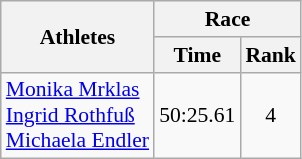<table class="wikitable" border="1" style="font-size:90%">
<tr>
<th rowspan=2>Athletes</th>
<th colspan=2>Race</th>
</tr>
<tr>
<th>Time</th>
<th>Rank</th>
</tr>
<tr>
<td><a href='#'>Monika Mrklas</a><br><a href='#'>Ingrid Rothfuß</a><br><a href='#'>Michaela Endler</a></td>
<td align=center>50:25.61</td>
<td align=center>4</td>
</tr>
</table>
